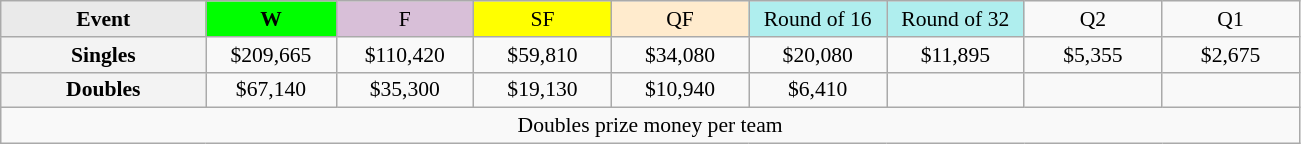<table class=wikitable style=font-size:90%;text-align:center>
<tr>
<td style="width:130px; background:#eaeaea;"><strong>Event</strong></td>
<td style="width:80px; background:lime;"><strong>W</strong></td>
<td style="width:85px; background:thistle;">F</td>
<td style="width:85px; background:#ff0;">SF</td>
<td style="width:85px; background:#ffebcd;">QF</td>
<td style="width:85px; background:#afeeee;">Round of 16</td>
<td style="width:85px; background:#afeeee;">Round of 32</td>
<td width=85>Q2</td>
<td width=85>Q1</td>
</tr>
<tr>
<td style="background:#f3f3f3;"><strong>Singles</strong></td>
<td>$209,665</td>
<td>$110,420</td>
<td>$59,810</td>
<td>$34,080</td>
<td>$20,080</td>
<td>$11,895</td>
<td>$5,355</td>
<td>$2,675</td>
</tr>
<tr>
<td style="background:#f3f3f3;"><strong>Doubles</strong></td>
<td>$67,140</td>
<td>$35,300</td>
<td>$19,130</td>
<td>$10,940</td>
<td>$6,410</td>
<td></td>
<td></td>
<td></td>
</tr>
<tr>
<td colspan=9>Doubles prize money per team</td>
</tr>
</table>
